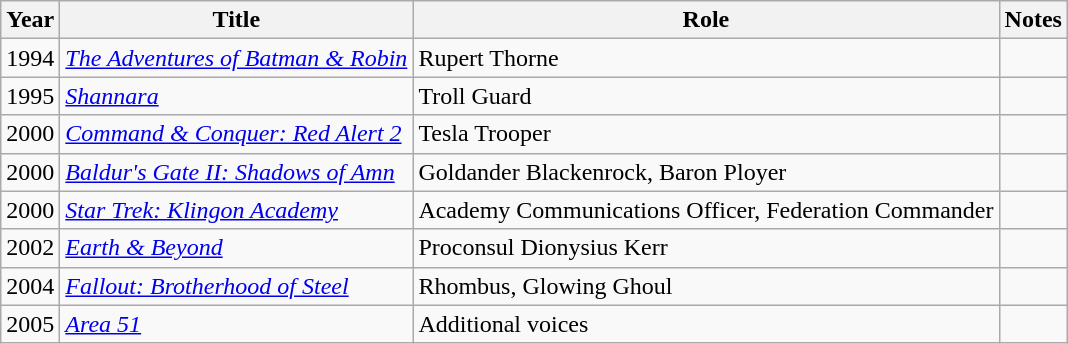<table class="wikitable sortable plainrowheaders" style="white-space:nowrap">
<tr>
<th>Year</th>
<th>Title</th>
<th>Role</th>
<th>Notes</th>
</tr>
<tr>
<td>1994</td>
<td data-sort-value="Adventures of Batman & Robin, The"><em><a href='#'>The Adventures of Batman & Robin</a></em></td>
<td>Rupert Thorne</td>
<td></td>
</tr>
<tr>
<td>1995</td>
<td><em><a href='#'>Shannara</a></em></td>
<td>Troll Guard</td>
<td></td>
</tr>
<tr>
<td>2000</td>
<td><em><a href='#'>Command & Conquer: Red Alert 2</a></em></td>
<td>Tesla Trooper</td>
<td></td>
</tr>
<tr>
<td>2000</td>
<td><em><a href='#'>Baldur's Gate II: Shadows of Amn</a></em></td>
<td>Goldander Blackenrock, Baron Ployer</td>
<td></td>
</tr>
<tr>
<td>2000</td>
<td><em><a href='#'>Star Trek: Klingon Academy</a></em></td>
<td>Academy Communications Officer, Federation Commander</td>
<td></td>
</tr>
<tr>
<td>2002</td>
<td><em><a href='#'>Earth & Beyond</a></em></td>
<td>Proconsul Dionysius Kerr</td>
<td></td>
</tr>
<tr>
<td>2004</td>
<td><em><a href='#'>Fallout: Brotherhood of Steel</a></em></td>
<td>Rhombus, Glowing Ghoul</td>
<td></td>
</tr>
<tr>
<td>2005</td>
<td><em><a href='#'>Area 51</a></em></td>
<td>Additional voices</td>
<td></td>
</tr>
</table>
